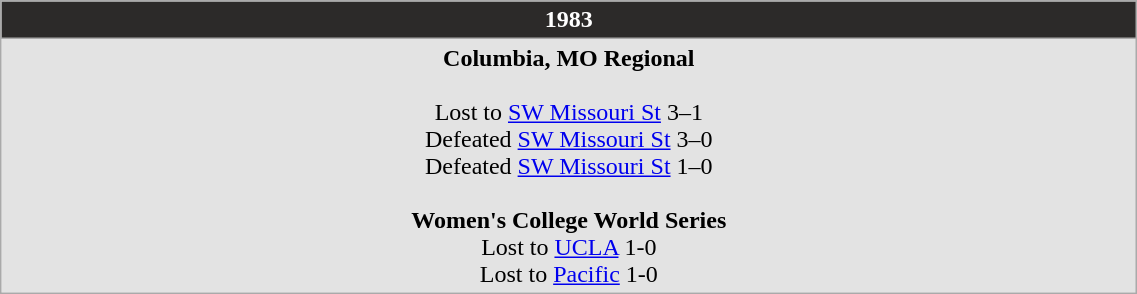<table Class="wikitable" width="60%">
<tr>
<th style="background:#2C2A29; color:white;">1983</th>
</tr>
<tr style="background: #e3e3e3;">
<td align="center"><strong>Columbia, MO Regional</strong><br><br>Lost to <a href='#'>SW Missouri St</a> 3–1<br>
Defeated <a href='#'>SW Missouri St</a> 3–0<br>
Defeated <a href='#'>SW Missouri St</a> 1–0<br><br><strong>Women's College World Series</strong><br>
Lost to <a href='#'>UCLA</a> 1-0<br>
Lost to <a href='#'>Pacific</a> 1-0</td>
</tr>
</table>
